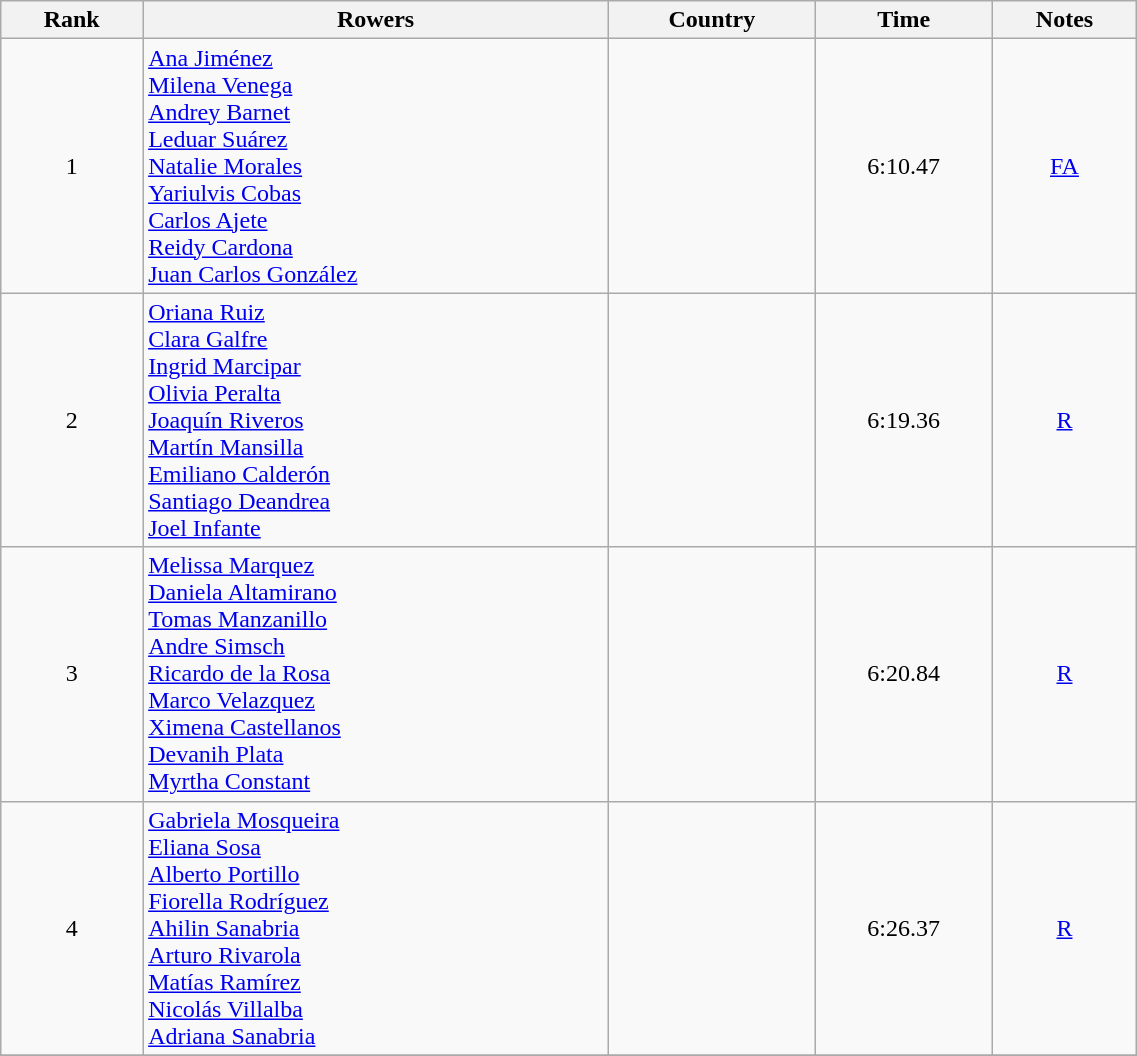<table class="wikitable" width=60% style="text-align:center">
<tr>
<th>Rank</th>
<th>Rowers</th>
<th>Country</th>
<th>Time</th>
<th>Notes</th>
</tr>
<tr>
<td>1</td>
<td align=left><a href='#'>Ana Jiménez</a><br><a href='#'>Milena Venega</a><br><a href='#'>Andrey Barnet</a><br><a href='#'>Leduar Suárez</a><br><a href='#'>Natalie Morales</a><br><a href='#'>Yariulvis Cobas</a><br><a href='#'>Carlos Ajete</a><br><a href='#'>Reidy Cardona</a><br><a href='#'>Juan Carlos González</a></td>
<td align=left></td>
<td>6:10.47</td>
<td><a href='#'>FA</a></td>
</tr>
<tr>
<td>2</td>
<td align=left><a href='#'>Oriana Ruiz</a><br><a href='#'>Clara Galfre</a><br><a href='#'>Ingrid Marcipar</a><br><a href='#'>Olivia Peralta</a><br><a href='#'>Joaquín Riveros</a><br><a href='#'>Martín Mansilla</a><br><a href='#'>Emiliano Calderón</a><br><a href='#'>Santiago Deandrea</a><br><a href='#'>Joel Infante</a></td>
<td align=left></td>
<td>6:19.36</td>
<td><a href='#'>R</a></td>
</tr>
<tr>
<td>3</td>
<td align=left><a href='#'>Melissa Marquez</a><br><a href='#'>Daniela Altamirano</a><br><a href='#'>Tomas Manzanillo</a><br><a href='#'>Andre Simsch</a><br><a href='#'>Ricardo de la Rosa</a><br><a href='#'>Marco Velazquez</a><br><a href='#'>Ximena Castellanos</a><br><a href='#'>Devanih Plata</a><br><a href='#'>Myrtha Constant</a></td>
<td align=left></td>
<td>6:20.84</td>
<td><a href='#'>R</a></td>
</tr>
<tr>
<td>4</td>
<td align=left><a href='#'>Gabriela Mosqueira</a><br><a href='#'>Eliana Sosa</a><br><a href='#'>Alberto Portillo</a><br><a href='#'>Fiorella Rodríguez</a><br><a href='#'>Ahilin Sanabria</a><br><a href='#'>Arturo Rivarola</a><br><a href='#'>Matías Ramírez</a><br><a href='#'>Nicolás Villalba</a><br><a href='#'>Adriana Sanabria</a></td>
<td align=left></td>
<td>6:26.37</td>
<td><a href='#'>R</a></td>
</tr>
<tr>
</tr>
</table>
